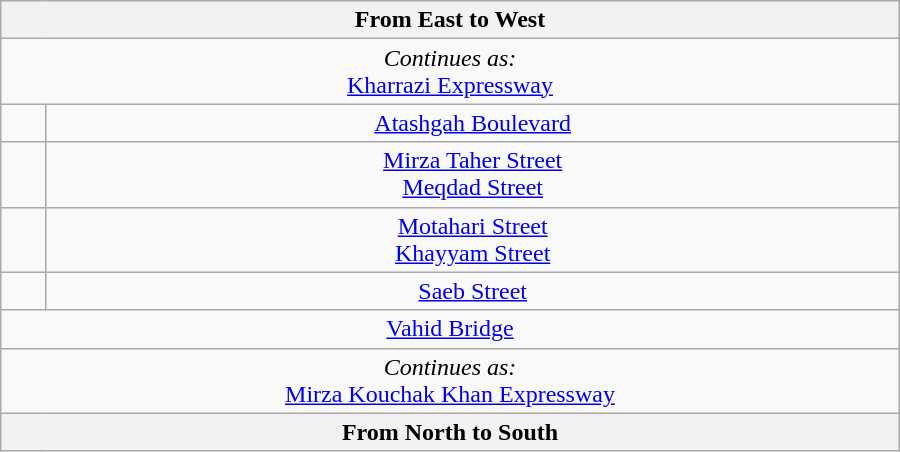<table class="wikitable" style="text-align:center" width="600px">
<tr>
<th text-align="center" colspan="3"> From East to West </th>
</tr>
<tr>
<td colspan="7" align="center"><em>Continues as:</em><br> <a href='#'>Kharrazi Expressway</a></td>
</tr>
<tr>
<td><br></td>
<td> <a href='#'>Atashgah Boulevard</a></td>
</tr>
<tr>
<td></td>
<td> <a href='#'>Mirza Taher Street</a><br> <a href='#'>Meqdad Street</a></td>
</tr>
<tr>
<td></td>
<td> <a href='#'>Motahari Street</a><br> <a href='#'>Khayyam Street</a></td>
</tr>
<tr>
<td></td>
<td> <a href='#'>Saeb Street</a></td>
</tr>
<tr>
<td text-align="center" colspan="3"> <a href='#'>Vahid Bridge</a></td>
</tr>
<tr>
<td colspan="7" align="center"><em>Continues as:</em><br> <a href='#'>Mirza Kouchak Khan Expressway</a></td>
</tr>
<tr>
<th text-align="center" colspan="3"> From North to South </th>
</tr>
</table>
